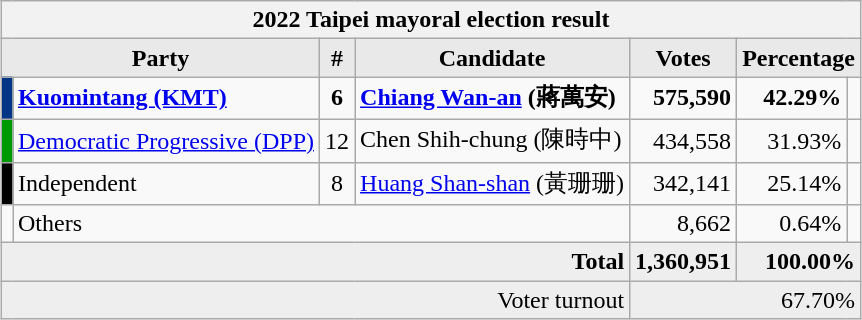<table class="wikitable collapsible" style="margin:1em auto; text-align:center">
<tr>
<th colspan="7">2022 Taipei mayoral election result</th>
</tr>
<tr>
<th style="background-color:#E9E9E9" colspan=2 style="width: 20em">Party</th>
<th style="background-color:#E9E9E9" style="width: 2em">#</th>
<th style="background-color:#E9E9E9" style="width: 13em">Candidate</th>
<th style="background-color:#E9E9E9" style="width: 6em">Votes</th>
<th style="background-color:#E9E9E9" colspan=2 style="width: 11em">Percentage</th>
</tr>
<tr>
<td bgcolor="#003586"></td>
<td align=left> <strong><a href='#'>Kuomintang (KMT)</a></strong> </td>
<td align=center><strong>6</strong></td>
<td align=left><strong><a href='#'>Chiang Wan-an</a> (蔣萬安)</strong></td>
<td align=right><strong>575,590</strong></td>
<td align=right><strong>42.29%</strong></td>
<td align=right></td>
</tr>
<tr>
<td bgcolor="#009a00"></td>
<td align=left><a href='#'>Democratic Progressive (DPP)</a></td>
<td align=center>12</td>
<td align=left>Chen Shih-chung (陳時中)</td>
<td align=right>434,558</td>
<td align=right>31.93%</td>
<td align=right></td>
</tr>
<tr>
<td bgcolor="#000000"></td>
<td align=left> Independent</td>
<td align=center>8</td>
<td align=left><a href='#'>Huang Shan-shan</a> (黃珊珊)</td>
<td align=right>342,141</td>
<td align=right>25.14%</td>
<td align=right></td>
</tr>
<tr>
<td></td>
<td align=left colspan="3">Others</td>
<td align=right>8,662</td>
<td align=right>0.64%</td>
<td align=right></td>
</tr>
<tr bgcolor="#EEEEEE">
<td colspan="4" align=right><strong>Total</strong></td>
<td align=right><strong>1,360,951</strong></td>
<td align=right colspan=2><strong>100.00%</strong></td>
</tr>
<tr bgcolor="#EEEEEE">
<td colspan="4" align="right">Voter turnout</td>
<td colspan="3" align="right">67.70%</td>
</tr>
</table>
